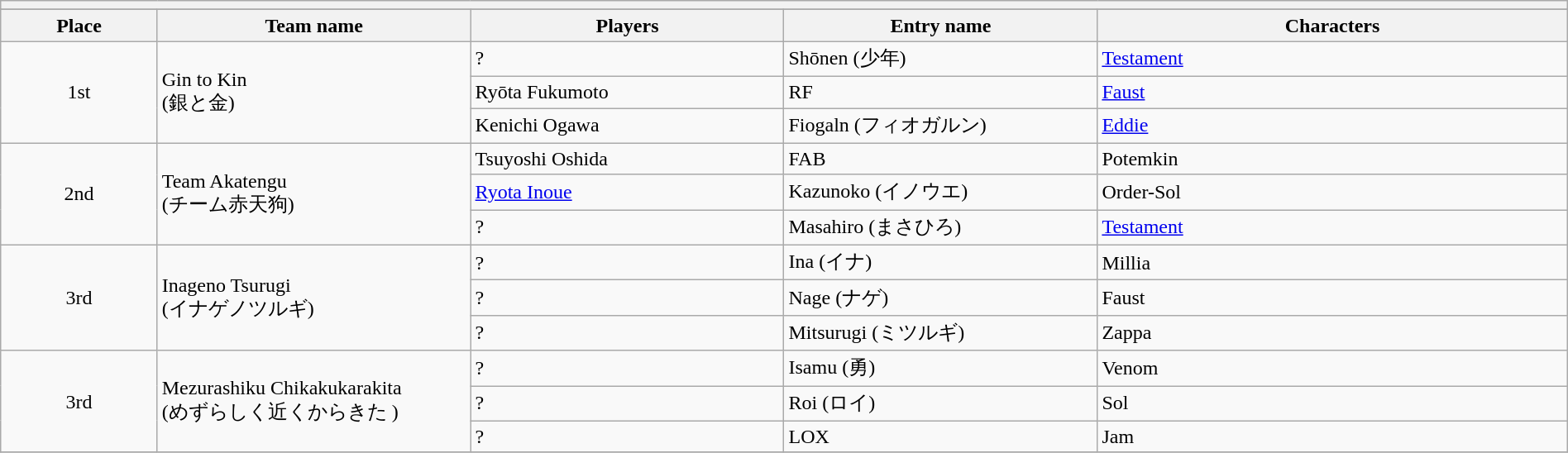<table class="wikitable" width=100%>
<tr>
<th colspan=5></th>
</tr>
<tr bgcolor="#dddddd">
</tr>
<tr>
<th width=10%>Place</th>
<th width=20%>Team name</th>
<th width=20%>Players</th>
<th width=20%>Entry name</th>
<th width=30%>Characters</th>
</tr>
<tr>
<td align=center rowspan="3">1st</td>
<td rowspan="3">Gin to Kin<br>(銀と金)</td>
<td>?</td>
<td>Shōnen (少年)</td>
<td><a href='#'>Testament</a></td>
</tr>
<tr>
<td>Ryōta Fukumoto</td>
<td>RF</td>
<td><a href='#'>Faust</a></td>
</tr>
<tr>
<td>Kenichi Ogawa</td>
<td>Fiogaln (フィオガルン)</td>
<td><a href='#'>Eddie</a></td>
</tr>
<tr>
<td align=center rowspan="3">2nd</td>
<td rowspan="3">Team Akatengu<br>(チーム赤天狗)</td>
<td>Tsuyoshi Oshida</td>
<td>FAB</td>
<td>Potemkin</td>
</tr>
<tr>
<td><a href='#'>Ryota Inoue</a></td>
<td>Kazunoko (イノウエ)</td>
<td>Order-Sol</td>
</tr>
<tr>
<td>?</td>
<td>Masahiro (まさひろ)</td>
<td><a href='#'>Testament</a></td>
</tr>
<tr>
<td align=center rowspan="3">3rd</td>
<td rowspan="3">Inageno Tsurugi<br>(イナゲノツルギ)</td>
<td>?</td>
<td>Ina (イナ)</td>
<td>Millia</td>
</tr>
<tr>
<td>?</td>
<td>Nage (ナゲ)</td>
<td>Faust</td>
</tr>
<tr>
<td>?</td>
<td>Mitsurugi (ミツルギ)</td>
<td>Zappa</td>
</tr>
<tr>
<td align=center rowspan="3">3rd</td>
<td rowspan="3">Mezurashiku Chikakukarakita<br>(めずらしく近くからきた )</td>
<td>?</td>
<td>Isamu (勇)</td>
<td>Venom</td>
</tr>
<tr>
<td>?</td>
<td>Roi (ロイ)</td>
<td>Sol</td>
</tr>
<tr>
<td>?</td>
<td>LOX</td>
<td>Jam</td>
</tr>
<tr>
</tr>
</table>
